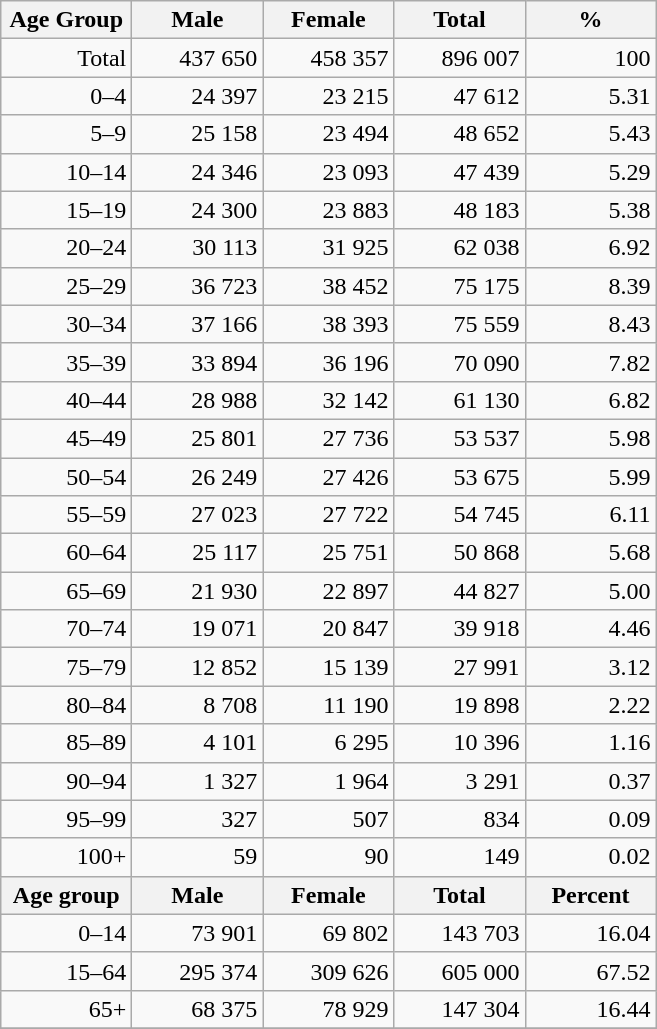<table class="wikitable">
<tr>
<th width="80pt">Age Group</th>
<th width="80pt">Male</th>
<th width="80pt">Female</th>
<th width="80pt">Total</th>
<th width="80pt">%</th>
</tr>
<tr>
<td align="right">Total</td>
<td align="right">437 650</td>
<td align="right">458 357</td>
<td align="right">896 007</td>
<td align="right">100</td>
</tr>
<tr>
<td align="right">0–4</td>
<td align="right">24 397</td>
<td align="right">23 215</td>
<td align="right">47 612</td>
<td align="right">5.31</td>
</tr>
<tr>
<td align="right">5–9</td>
<td align="right">25 158</td>
<td align="right">23 494</td>
<td align="right">48 652</td>
<td align="right">5.43</td>
</tr>
<tr>
<td align="right">10–14</td>
<td align="right">24 346</td>
<td align="right">23 093</td>
<td align="right">47 439</td>
<td align="right">5.29</td>
</tr>
<tr>
<td align="right">15–19</td>
<td align="right">24 300</td>
<td align="right">23 883</td>
<td align="right">48 183</td>
<td align="right">5.38</td>
</tr>
<tr>
<td align="right">20–24</td>
<td align="right">30 113</td>
<td align="right">31 925</td>
<td align="right">62 038</td>
<td align="right">6.92</td>
</tr>
<tr>
<td align="right">25–29</td>
<td align="right">36 723</td>
<td align="right">38 452</td>
<td align="right">75 175</td>
<td align="right">8.39</td>
</tr>
<tr>
<td align="right">30–34</td>
<td align="right">37 166</td>
<td align="right">38 393</td>
<td align="right">75 559</td>
<td align="right">8.43</td>
</tr>
<tr>
<td align="right">35–39</td>
<td align="right">33 894</td>
<td align="right">36 196</td>
<td align="right">70 090</td>
<td align="right">7.82</td>
</tr>
<tr>
<td align="right">40–44</td>
<td align="right">28 988</td>
<td align="right">32 142</td>
<td align="right">61 130</td>
<td align="right">6.82</td>
</tr>
<tr>
<td align="right">45–49</td>
<td align="right">25 801</td>
<td align="right">27 736</td>
<td align="right">53 537</td>
<td align="right">5.98</td>
</tr>
<tr>
<td align="right">50–54</td>
<td align="right">26 249</td>
<td align="right">27 426</td>
<td align="right">53 675</td>
<td align="right">5.99</td>
</tr>
<tr>
<td align="right">55–59</td>
<td align="right">27 023</td>
<td align="right">27 722</td>
<td align="right">54 745</td>
<td align="right">6.11</td>
</tr>
<tr>
<td align="right">60–64</td>
<td align="right">25 117</td>
<td align="right">25 751</td>
<td align="right">50 868</td>
<td align="right">5.68</td>
</tr>
<tr>
<td align="right">65–69</td>
<td align="right">21 930</td>
<td align="right">22 897</td>
<td align="right">44 827</td>
<td align="right">5.00</td>
</tr>
<tr>
<td align="right">70–74</td>
<td align="right">19 071</td>
<td align="right">20 847</td>
<td align="right">39 918</td>
<td align="right">4.46</td>
</tr>
<tr>
<td align="right">75–79</td>
<td align="right">12 852</td>
<td align="right">15 139</td>
<td align="right">27 991</td>
<td align="right">3.12</td>
</tr>
<tr>
<td align="right">80–84</td>
<td align="right">8 708</td>
<td align="right">11 190</td>
<td align="right">19 898</td>
<td align="right">2.22</td>
</tr>
<tr>
<td align="right">85–89</td>
<td align="right">4 101</td>
<td align="right">6 295</td>
<td align="right">10 396</td>
<td align="right">1.16</td>
</tr>
<tr>
<td align="right">90–94</td>
<td align="right">1 327</td>
<td align="right">1 964</td>
<td align="right">3 291</td>
<td align="right">0.37</td>
</tr>
<tr>
<td align="right">95–99</td>
<td align="right">327</td>
<td align="right">507</td>
<td align="right">834</td>
<td align="right">0.09</td>
</tr>
<tr>
<td align="right">100+</td>
<td align="right">59</td>
<td align="right">90</td>
<td align="right">149</td>
<td align="right">0.02</td>
</tr>
<tr>
<th width="50">Age group</th>
<th width="80pt">Male</th>
<th width="80">Female</th>
<th width="80">Total</th>
<th width="50">Percent</th>
</tr>
<tr>
<td align="right">0–14</td>
<td align="right">73 901</td>
<td align="right">69 802</td>
<td align="right">143 703</td>
<td align="right">16.04</td>
</tr>
<tr>
<td align="right">15–64</td>
<td align="right">295 374</td>
<td align="right">309 626</td>
<td align="right">605 000</td>
<td align="right">67.52</td>
</tr>
<tr>
<td align="right">65+</td>
<td align="right">68 375</td>
<td align="right">78 929</td>
<td align="right">147 304</td>
<td align="right">16.44</td>
</tr>
<tr>
</tr>
</table>
